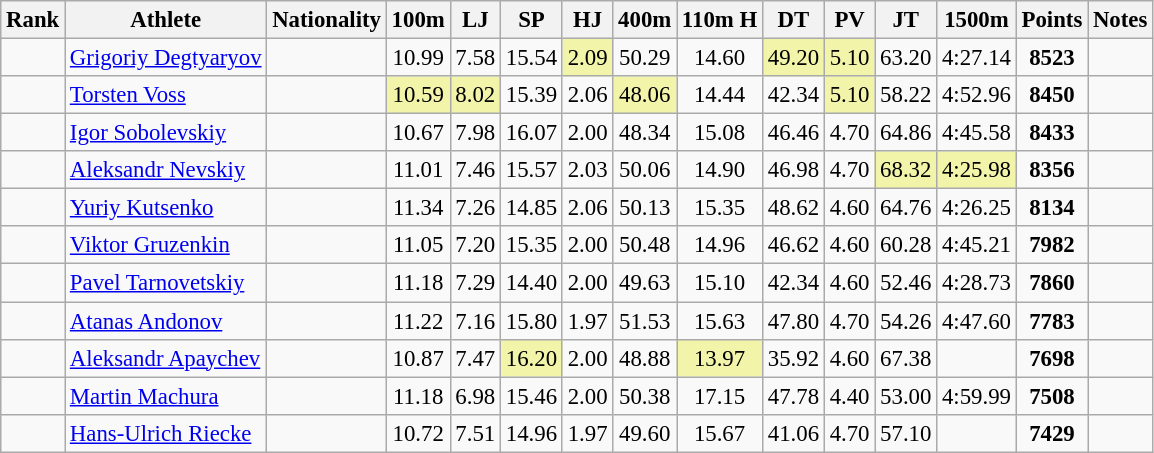<table class="wikitable sortable" style="text-align:center;font-size:95%">
<tr>
<th>Rank</th>
<th>Athlete</th>
<th>Nationality</th>
<th>100m</th>
<th>LJ</th>
<th>SP</th>
<th>HJ</th>
<th>400m</th>
<th>110m H</th>
<th>DT</th>
<th>PV</th>
<th>JT</th>
<th>1500m</th>
<th>Points</th>
<th>Notes</th>
</tr>
<tr>
<td></td>
<td align=left><a href='#'>Grigoriy Degtyaryov</a></td>
<td align=left></td>
<td>10.99</td>
<td>7.58</td>
<td>15.54</td>
<td bgcolor=#F2F5A9>2.09</td>
<td>50.29</td>
<td>14.60</td>
<td bgcolor=#F2F5A9>49.20</td>
<td bgcolor=#F2F5A9>5.10</td>
<td>63.20</td>
<td>4:27.14</td>
<td><strong>8523</strong></td>
<td></td>
</tr>
<tr>
<td></td>
<td align=left><a href='#'>Torsten Voss</a></td>
<td align=left></td>
<td bgcolor=#F2F5A9>10.59</td>
<td bgcolor=#F2F5A9>8.02</td>
<td>15.39</td>
<td>2.06</td>
<td bgcolor=#F2F5A9>48.06</td>
<td>14.44</td>
<td>42.34</td>
<td bgcolor=#F2F5A9>5.10</td>
<td>58.22</td>
<td>4:52.96</td>
<td><strong>8450</strong></td>
<td></td>
</tr>
<tr>
<td></td>
<td align=left><a href='#'>Igor Sobolevskiy</a></td>
<td align=left></td>
<td>10.67</td>
<td>7.98</td>
<td>16.07</td>
<td>2.00</td>
<td>48.34</td>
<td>15.08</td>
<td>46.46</td>
<td>4.70</td>
<td>64.86</td>
<td>4:45.58</td>
<td><strong>8433</strong></td>
<td></td>
</tr>
<tr>
<td></td>
<td align=left><a href='#'>Aleksandr Nevskiy</a></td>
<td align=left></td>
<td>11.01</td>
<td>7.46</td>
<td>15.57</td>
<td>2.03</td>
<td>50.06</td>
<td>14.90</td>
<td>46.98</td>
<td>4.70</td>
<td bgcolor=#F2F5A9>68.32</td>
<td bgcolor=#F2F5A9>4:25.98</td>
<td><strong>8356</strong></td>
<td></td>
</tr>
<tr>
<td></td>
<td align=left><a href='#'>Yuriy Kutsenko</a></td>
<td align=left></td>
<td>11.34</td>
<td>7.26</td>
<td>14.85</td>
<td>2.06</td>
<td>50.13</td>
<td>15.35</td>
<td>48.62</td>
<td>4.60</td>
<td>64.76</td>
<td>4:26.25</td>
<td><strong>8134</strong></td>
<td></td>
</tr>
<tr>
<td></td>
<td align=left><a href='#'>Viktor Gruzenkin</a></td>
<td align=left></td>
<td>11.05</td>
<td>7.20</td>
<td>15.35</td>
<td>2.00</td>
<td>50.48</td>
<td>14.96</td>
<td>46.62</td>
<td>4.60</td>
<td>60.28</td>
<td>4:45.21</td>
<td><strong>7982</strong></td>
<td></td>
</tr>
<tr>
<td></td>
<td align=left><a href='#'>Pavel Tarnovetskiy</a></td>
<td align=left></td>
<td>11.18</td>
<td>7.29</td>
<td>14.40</td>
<td>2.00</td>
<td>49.63</td>
<td>15.10</td>
<td>42.34</td>
<td>4.60</td>
<td>52.46</td>
<td>4:28.73</td>
<td><strong>7860</strong></td>
<td></td>
</tr>
<tr>
<td></td>
<td align=left><a href='#'>Atanas Andonov</a></td>
<td align=left></td>
<td>11.22</td>
<td>7.16</td>
<td>15.80</td>
<td>1.97</td>
<td>51.53</td>
<td>15.63</td>
<td>47.80</td>
<td>4.70</td>
<td>54.26</td>
<td>4:47.60</td>
<td><strong>7783</strong></td>
<td></td>
</tr>
<tr>
<td></td>
<td align=left><a href='#'>Aleksandr Apaychev</a></td>
<td align=left></td>
<td>10.87</td>
<td>7.47</td>
<td bgcolor=#F2F5A9>16.20</td>
<td>2.00</td>
<td>48.88</td>
<td bgcolor=#F2F5A9>13.97</td>
<td>35.92</td>
<td>4.60</td>
<td>67.38</td>
<td></td>
<td><strong>7698</strong></td>
<td></td>
</tr>
<tr>
<td></td>
<td align=left><a href='#'>Martin Machura</a></td>
<td align=left></td>
<td>11.18</td>
<td>6.98</td>
<td>15.46</td>
<td>2.00</td>
<td>50.38</td>
<td>17.15</td>
<td>47.78</td>
<td>4.40</td>
<td>53.00</td>
<td>4:59.99</td>
<td><strong>7508</strong></td>
<td></td>
</tr>
<tr>
<td></td>
<td align=left><a href='#'>Hans-Ulrich Riecke</a></td>
<td align=left></td>
<td>10.72</td>
<td>7.51</td>
<td>14.96</td>
<td>1.97</td>
<td>49.60</td>
<td>15.67</td>
<td>41.06</td>
<td>4.70</td>
<td>57.10</td>
<td></td>
<td><strong>7429</strong></td>
<td></td>
</tr>
</table>
